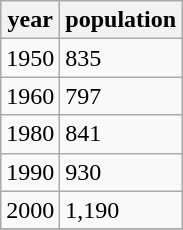<table class="wikitable">
<tr>
<th>year</th>
<th>population</th>
</tr>
<tr>
<td>1950</td>
<td>835</td>
</tr>
<tr>
<td>1960</td>
<td>797</td>
</tr>
<tr>
<td>1980</td>
<td>841</td>
</tr>
<tr>
<td>1990</td>
<td>930</td>
</tr>
<tr>
<td>2000</td>
<td>1,190</td>
</tr>
<tr>
</tr>
</table>
